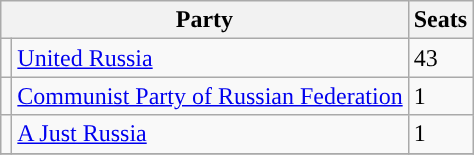<table class="wikitable">
<tr>
<th colspan="2">Party</th>
<th>Seats</th>
</tr>
<tr>
<td style="background-color: "></td>
<td><a href='#'>United Russia</a></td>
<td>43</td>
</tr>
<tr>
<td style="background-color: "></td>
<td><a href='#'>Communist Party of Russian Federation</a></td>
<td>1</td>
</tr>
<tr>
<td style="background-color: "></td>
<td><a href='#'>A Just Russia</a></td>
<td>1</td>
</tr>
<tr>
</tr>
</table>
